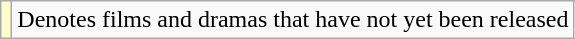<table class="wikitable">
<tr>
<td style="background:#FFFFCC;"></td>
<td>Denotes films and dramas that have not yet been released</td>
</tr>
</table>
